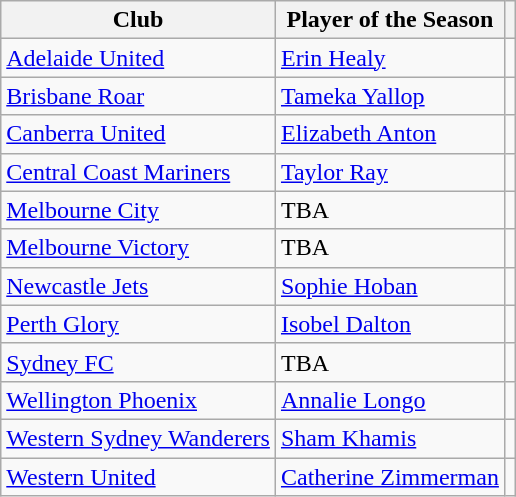<table class=wikitable>
<tr>
<th>Club</th>
<th>Player of the Season</th>
<th></th>
</tr>
<tr>
<td><a href='#'>Adelaide United</a></td>
<td> <a href='#'>Erin Healy</a></td>
<td align=center></td>
</tr>
<tr>
<td><a href='#'>Brisbane Roar</a></td>
<td> <a href='#'>Tameka Yallop</a></td>
<td align=center></td>
</tr>
<tr>
<td><a href='#'>Canberra United</a></td>
<td> <a href='#'>Elizabeth Anton</a></td>
<td align=center></td>
</tr>
<tr>
<td><a href='#'>Central Coast Mariners</a></td>
<td> <a href='#'>Taylor Ray</a></td>
<td align=center></td>
</tr>
<tr>
<td><a href='#'>Melbourne City</a></td>
<td>TBA</td>
<td align=center></td>
</tr>
<tr>
<td><a href='#'>Melbourne Victory</a></td>
<td>TBA</td>
<td align=center></td>
</tr>
<tr>
<td><a href='#'>Newcastle Jets</a></td>
<td> <a href='#'>Sophie Hoban</a></td>
<td align=center></td>
</tr>
<tr>
<td><a href='#'>Perth Glory</a></td>
<td> <a href='#'>Isobel Dalton</a></td>
<td align=center></td>
</tr>
<tr>
<td><a href='#'>Sydney FC</a></td>
<td>TBA</td>
<td align=center></td>
</tr>
<tr>
<td><a href='#'>Wellington Phoenix</a></td>
<td> <a href='#'>Annalie Longo</a></td>
<td align=center></td>
</tr>
<tr>
<td><a href='#'>Western Sydney Wanderers</a></td>
<td> <a href='#'>Sham Khamis</a></td>
<td align=center></td>
</tr>
<tr>
<td><a href='#'>Western United</a></td>
<td> <a href='#'>Catherine Zimmerman</a></td>
<td align=center></td>
</tr>
</table>
